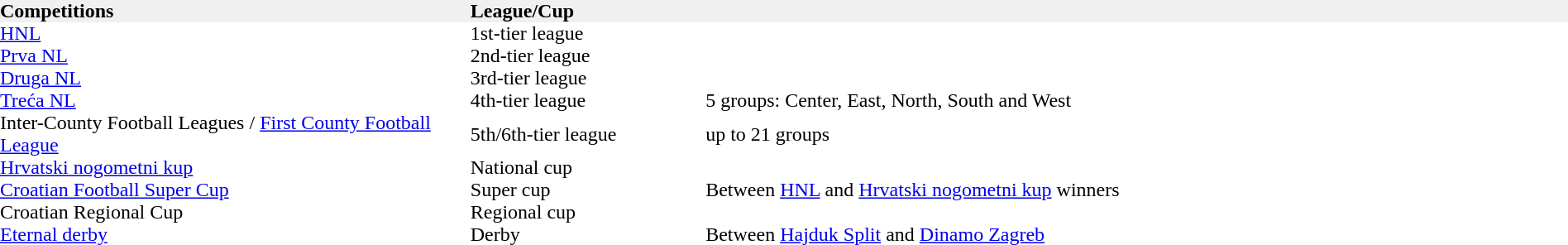<table width="100%" cellspacing="0" cellpadding="0">
<tr bgcolor="F0F0F0">
<th width="30%" align="left"> Competitions</th>
<th width="15%" align="left">League/Cup</th>
<th width="55%" align="left"></th>
</tr>
<tr>
<td><a href='#'>HNL</a></td>
<td>1st-tier league</td>
<td> </td>
</tr>
<tr>
<td><a href='#'>Prva NL</a></td>
<td>2nd-tier league</td>
<td> </td>
</tr>
<tr>
<td><a href='#'>Druga NL</a></td>
<td>3rd-tier league</td>
<td> </td>
</tr>
<tr>
<td><a href='#'>Treća NL</a></td>
<td>4th-tier league</td>
<td>5 groups: Center, East, North, South and West</td>
</tr>
<tr>
<td>Inter-County Football Leagues / <a href='#'>First County Football League</a></td>
<td>5th/6th-tier league</td>
<td>up to 21 groups</td>
</tr>
<tr>
<td><a href='#'>Hrvatski nogometni kup</a></td>
<td>National cup</td>
<td> </td>
</tr>
<tr>
<td><a href='#'>Croatian Football Super Cup</a></td>
<td>Super cup</td>
<td>Between <a href='#'>HNL</a> and <a href='#'>Hrvatski nogometni kup</a> winners</td>
</tr>
<tr>
<td>Croatian Regional Cup</td>
<td>Regional cup</td>
<td></td>
</tr>
<tr>
<td><a href='#'>Eternal derby</a></td>
<td>Derby</td>
<td>Between <a href='#'>Hajduk Split</a> and <a href='#'>Dinamo Zagreb</a></td>
</tr>
</table>
